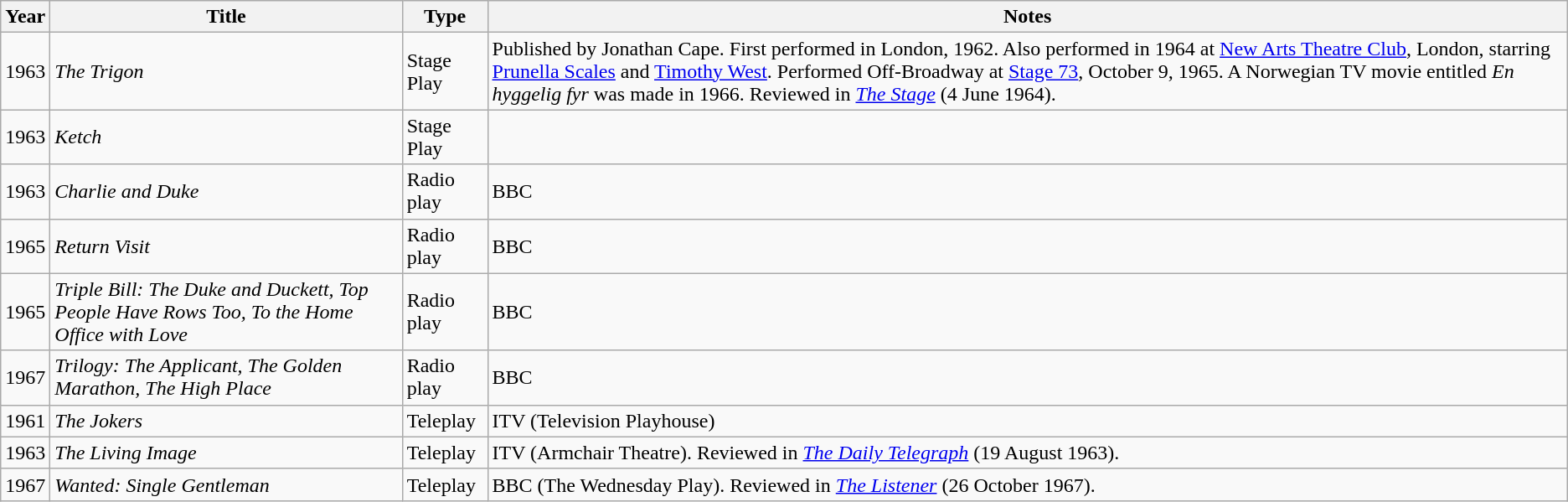<table class="wikitable">
<tr>
<th>Year</th>
<th>Title</th>
<th>Type</th>
<th>Notes</th>
</tr>
<tr>
<td>1963</td>
<td><em>The Trigon</em></td>
<td>Stage Play</td>
<td>Published by Jonathan Cape. First performed in London, 1962. Also performed in 1964 at <a href='#'>New Arts Theatre Club</a>, London, starring <a href='#'>Prunella Scales</a> and <a href='#'>Timothy West</a>. Performed Off-Broadway at <a href='#'>Stage 73</a>, October 9, 1965. A Norwegian TV movie entitled <em>En hyggelig fyr</em> was made in 1966. Reviewed in <em><a href='#'>The Stage</a></em> (4 June 1964).</td>
</tr>
<tr>
<td>1963</td>
<td><em>Ketch</em></td>
<td>Stage Play</td>
<td></td>
</tr>
<tr>
<td>1963</td>
<td><em>Charlie and Duke</em></td>
<td>Radio play</td>
<td>BBC</td>
</tr>
<tr>
<td>1965</td>
<td><em>Return Visit</em></td>
<td>Radio play</td>
<td>BBC</td>
</tr>
<tr>
<td>1965</td>
<td><em>Triple Bill: The Duke and Duckett, Top People Have Rows Too, To the Home Office with Love</em></td>
<td>Radio play</td>
<td>BBC</td>
</tr>
<tr>
<td>1967</td>
<td><em>Trilogy: The Applicant, The Golden Marathon, The High Place</em></td>
<td>Radio play</td>
<td>BBC</td>
</tr>
<tr>
<td>1961</td>
<td><em>The Jokers</em></td>
<td>Teleplay</td>
<td>ITV (Television Playhouse)</td>
</tr>
<tr>
<td>1963</td>
<td><em>The Living Image</em></td>
<td>Teleplay</td>
<td>ITV (Armchair Theatre). Reviewed in <em><a href='#'>The Daily Telegraph</a></em> (19 August 1963).</td>
</tr>
<tr>
<td>1967</td>
<td><em>Wanted: Single Gentleman</em></td>
<td>Teleplay</td>
<td>BBC (The Wednesday Play). Reviewed in <a href='#'><em>The Listener</em></a> (26 October 1967).</td>
</tr>
</table>
